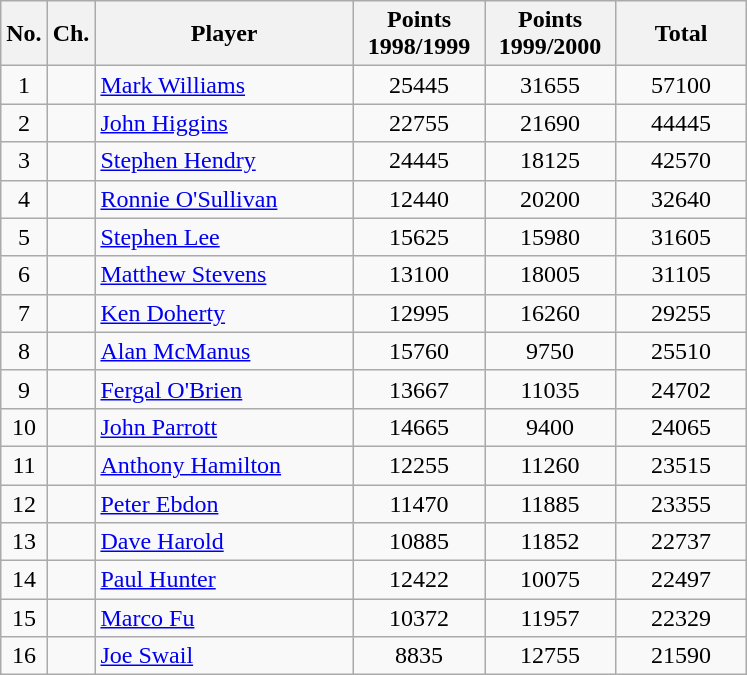<table class="wikitable" style="text-align: center;">
<tr>
<th>No.</th>
<th>Ch.</th>
<th width=165>Player</th>
<th width=80>Points 1998/1999</th>
<th width=80>Points 1999/2000</th>
<th width=80>Total</th>
</tr>
<tr>
<td>1</td>
<td></td>
<td style="text-align:left;"> <a href='#'>Mark Williams</a></td>
<td>25445</td>
<td>31655</td>
<td>57100</td>
</tr>
<tr>
<td>2</td>
<td></td>
<td style="text-align:left;"> <a href='#'>John Higgins</a></td>
<td>22755</td>
<td>21690</td>
<td>44445</td>
</tr>
<tr>
<td>3</td>
<td></td>
<td style="text-align:left;"> <a href='#'>Stephen Hendry</a></td>
<td>24445</td>
<td>18125</td>
<td>42570</td>
</tr>
<tr>
<td>4</td>
<td></td>
<td style="text-align:left;"> <a href='#'>Ronnie O'Sullivan</a></td>
<td>12440</td>
<td>20200</td>
<td>32640</td>
</tr>
<tr>
<td>5</td>
<td></td>
<td style="text-align:left;"> <a href='#'>Stephen Lee</a></td>
<td>15625</td>
<td>15980</td>
<td>31605</td>
</tr>
<tr>
<td>6</td>
<td></td>
<td style="text-align:left;"> <a href='#'>Matthew Stevens</a></td>
<td>13100</td>
<td>18005</td>
<td>31105</td>
</tr>
<tr>
<td>7</td>
<td></td>
<td style="text-align:left;"> <a href='#'>Ken Doherty</a></td>
<td>12995</td>
<td>16260</td>
<td>29255</td>
</tr>
<tr>
<td>8</td>
<td></td>
<td style="text-align:left;"> <a href='#'>Alan McManus</a></td>
<td>15760</td>
<td>9750</td>
<td>25510</td>
</tr>
<tr>
<td>9</td>
<td></td>
<td style="text-align:left;"> <a href='#'>Fergal O'Brien</a></td>
<td>13667</td>
<td>11035</td>
<td>24702</td>
</tr>
<tr>
<td>10</td>
<td></td>
<td style="text-align:left;"> <a href='#'>John Parrott</a></td>
<td>14665</td>
<td>9400</td>
<td>24065</td>
</tr>
<tr>
<td>11</td>
<td></td>
<td style="text-align:left;"> <a href='#'>Anthony Hamilton</a></td>
<td>12255</td>
<td>11260</td>
<td>23515</td>
</tr>
<tr>
<td>12</td>
<td></td>
<td style="text-align:left;"> <a href='#'>Peter Ebdon</a></td>
<td>11470</td>
<td>11885</td>
<td>23355</td>
</tr>
<tr>
<td>13</td>
<td></td>
<td style="text-align:left;"> <a href='#'>Dave Harold</a></td>
<td>10885</td>
<td>11852</td>
<td>22737</td>
</tr>
<tr>
<td>14</td>
<td></td>
<td style="text-align:left;"> <a href='#'>Paul Hunter</a></td>
<td>12422</td>
<td>10075</td>
<td>22497</td>
</tr>
<tr>
<td>15</td>
<td></td>
<td style="text-align:left;"> <a href='#'>Marco Fu</a></td>
<td>10372</td>
<td>11957</td>
<td>22329</td>
</tr>
<tr>
<td>16</td>
<td></td>
<td style="text-align:left;"> <a href='#'>Joe Swail</a></td>
<td>8835</td>
<td>12755</td>
<td>21590</td>
</tr>
</table>
